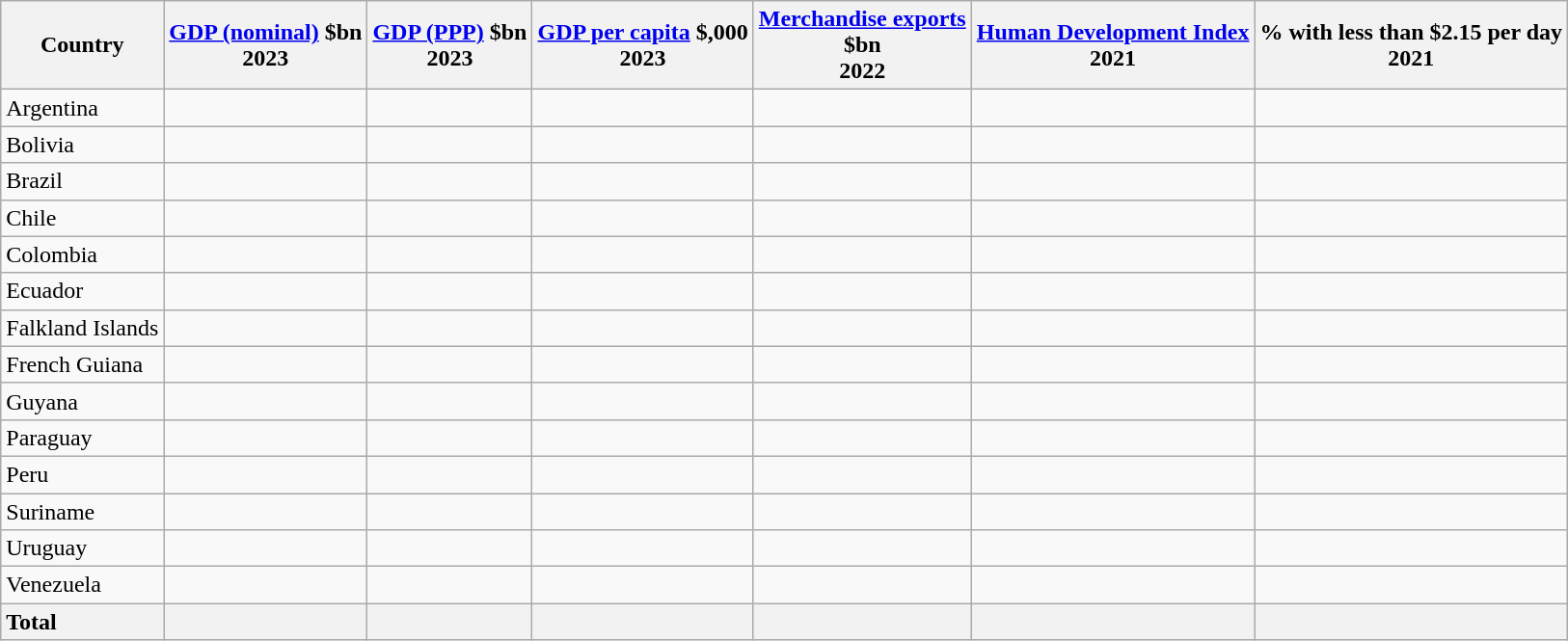<table class="wikitable sortable" style="text-align: center;">
<tr>
<th>Country</th>
<th><a href='#'>GDP (nominal)</a> $bn<br>2023<br></th>
<th><a href='#'>GDP (PPP)</a> $bn<br>2023<br></th>
<th><a href='#'>GDP per capita</a> $,000<br>2023<br></th>
<th><a href='#'>Merchandise exports</a><br>$bn<br>2022<br></th>
<th><a href='#'>Human Development Index</a><br>2021<br></th>
<th>% with less than $2.15 per day<br>2021<br></th>
</tr>
<tr>
<td style="text-align:left;">Argentina</td>
<td></td>
<td></td>
<td></td>
<td></td>
<td></td>
<td></td>
</tr>
<tr>
<td style="text-align:left;">Bolivia</td>
<td></td>
<td></td>
<td></td>
<td></td>
<td></td>
<td></td>
</tr>
<tr>
<td style="text-align:left;">Brazil</td>
<td></td>
<td></td>
<td></td>
<td></td>
<td></td>
<td></td>
</tr>
<tr>
<td style="text-align:left;">Chile</td>
<td></td>
<td></td>
<td></td>
<td></td>
<td></td>
<td></td>
</tr>
<tr>
<td style="text-align:left;">Colombia</td>
<td></td>
<td></td>
<td></td>
<td></td>
<td></td>
<td></td>
</tr>
<tr>
<td style="text-align:left;">Ecuador</td>
<td></td>
<td></td>
<td></td>
<td></td>
<td></td>
<td></td>
</tr>
<tr>
<td style="text-align:left;">Falkland Islands</td>
<td></td>
<td></td>
<td></td>
<td></td>
<td></td>
<td></td>
</tr>
<tr>
<td style="text-align:left;">French Guiana</td>
<td></td>
<td></td>
<td></td>
<td></td>
<td></td>
<td></td>
</tr>
<tr>
<td style="text-align:left;">Guyana</td>
<td></td>
<td></td>
<td></td>
<td></td>
<td></td>
<td></td>
</tr>
<tr>
<td style="text-align:left;">Paraguay</td>
<td></td>
<td></td>
<td></td>
<td></td>
<td></td>
<td></td>
</tr>
<tr>
<td style="text-align:left;">Peru</td>
<td></td>
<td></td>
<td></td>
<td></td>
<td></td>
<td></td>
</tr>
<tr>
<td style="text-align:left;">Suriname</td>
<td></td>
<td></td>
<td></td>
<td></td>
<td></td>
<td></td>
</tr>
<tr>
<td style="text-align:left;">Uruguay</td>
<td></td>
<td></td>
<td></td>
<td></td>
<td></td>
<td></td>
</tr>
<tr>
<td style="text-align:left;">Venezuela</td>
<td></td>
<td></td>
<td></td>
<td></td>
<td></td>
<td></td>
</tr>
<tr>
<th style="text-align:left;">Total</th>
<th></th>
<th></th>
<th></th>
<th></th>
<th></th>
<th></th>
</tr>
</table>
